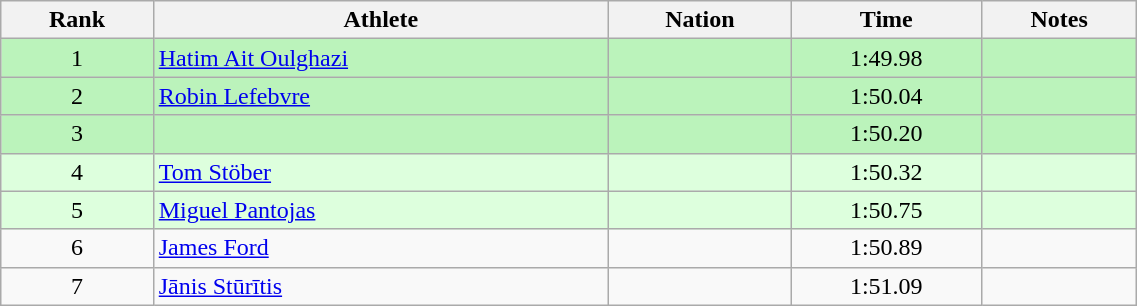<table class="wikitable sortable" style="text-align:center;width: 60%;">
<tr>
<th scope="col">Rank</th>
<th scope="col">Athlete</th>
<th scope="col">Nation</th>
<th scope="col">Time</th>
<th scope="col">Notes</th>
</tr>
<tr bgcolor=bbf3bb>
<td>1</td>
<td align=left><a href='#'>Hatim Ait Oulghazi</a></td>
<td align=left></td>
<td>1:49.98</td>
<td></td>
</tr>
<tr bgcolor=bbf3bb>
<td>2</td>
<td align=left><a href='#'>Robin Lefebvre</a></td>
<td align=left></td>
<td>1:50.04</td>
<td></td>
</tr>
<tr bgcolor=bbf3bb>
<td>3</td>
<td align=left></td>
<td align=left></td>
<td>1:50.20</td>
<td></td>
</tr>
<tr bgcolor=ddffdd>
<td>4</td>
<td align=left><a href='#'>Tom Stöber</a></td>
<td align=left></td>
<td>1:50.32</td>
<td></td>
</tr>
<tr bgcolor=ddffdd>
<td>5</td>
<td align=left><a href='#'>Miguel Pantojas</a></td>
<td align=left></td>
<td>1:50.75</td>
<td></td>
</tr>
<tr>
<td>6</td>
<td align=left><a href='#'>James Ford</a></td>
<td align=left></td>
<td>1:50.89</td>
<td></td>
</tr>
<tr>
<td>7</td>
<td align=left><a href='#'>Jānis Stūrītis</a></td>
<td align=left></td>
<td>1:51.09</td>
<td></td>
</tr>
</table>
